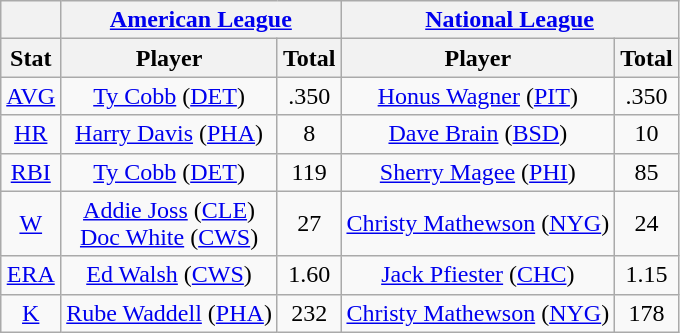<table class="wikitable" style="text-align:center;">
<tr>
<th></th>
<th colspan=2><a href='#'>American League</a></th>
<th colspan=2><a href='#'>National League</a></th>
</tr>
<tr>
<th>Stat</th>
<th>Player</th>
<th>Total</th>
<th>Player</th>
<th>Total</th>
</tr>
<tr>
<td><a href='#'>AVG</a></td>
<td><a href='#'>Ty Cobb</a> (<a href='#'>DET</a>)</td>
<td>.350</td>
<td><a href='#'>Honus Wagner</a> (<a href='#'>PIT</a>)</td>
<td>.350</td>
</tr>
<tr>
<td><a href='#'>HR</a></td>
<td><a href='#'>Harry Davis</a> (<a href='#'>PHA</a>)</td>
<td>8</td>
<td><a href='#'>Dave Brain</a> (<a href='#'>BSD</a>)</td>
<td>10</td>
</tr>
<tr>
<td><a href='#'>RBI</a></td>
<td><a href='#'>Ty Cobb</a> (<a href='#'>DET</a>)</td>
<td>119</td>
<td><a href='#'>Sherry Magee</a> (<a href='#'>PHI</a>)</td>
<td>85</td>
</tr>
<tr>
<td><a href='#'>W</a></td>
<td><a href='#'>Addie Joss</a> (<a href='#'>CLE</a>)<br><a href='#'>Doc White</a> (<a href='#'>CWS</a>)</td>
<td>27</td>
<td><a href='#'>Christy Mathewson</a> (<a href='#'>NYG</a>)</td>
<td>24</td>
</tr>
<tr>
<td><a href='#'>ERA</a></td>
<td><a href='#'>Ed Walsh</a> (<a href='#'>CWS</a>)</td>
<td>1.60</td>
<td><a href='#'>Jack Pfiester</a> (<a href='#'>CHC</a>)</td>
<td>1.15</td>
</tr>
<tr>
<td><a href='#'>K</a></td>
<td><a href='#'>Rube Waddell</a> (<a href='#'>PHA</a>)</td>
<td>232</td>
<td><a href='#'>Christy Mathewson</a> (<a href='#'>NYG</a>)</td>
<td>178</td>
</tr>
</table>
